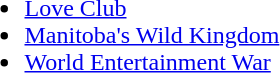<table>
<tr>
<td><br><ul><li><a href='#'>Love Club</a></li><li><a href='#'>Manitoba's Wild Kingdom</a></li><li><a href='#'>World Entertainment War</a></li></ul></td>
</tr>
</table>
